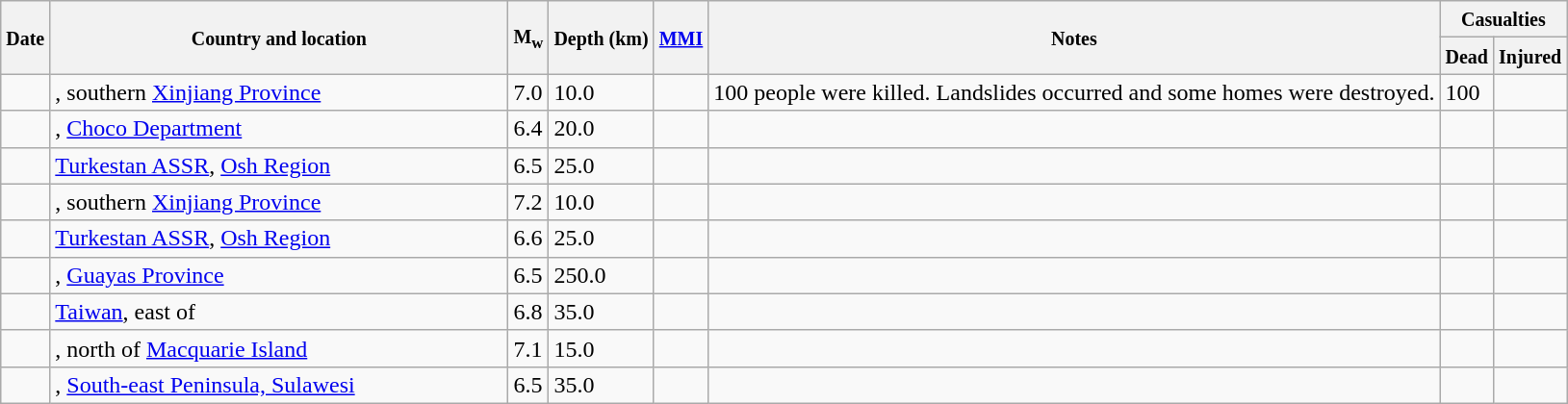<table class="wikitable sortable sort-under" style="border:1px black; margin-left:1em;">
<tr>
<th rowspan="2"><small>Date</small></th>
<th rowspan="2" style="width: 310px"><small>Country and location</small></th>
<th rowspan="2"><small>M<sub>w</sub></small></th>
<th rowspan="2"><small>Depth (km)</small></th>
<th rowspan="2"><small><a href='#'>MMI</a></small></th>
<th rowspan="2" class="unsortable"><small>Notes</small></th>
<th colspan="2"><small>Casualties</small></th>
</tr>
<tr>
<th><small>Dead</small></th>
<th><small>Injured</small></th>
</tr>
<tr>
<td></td>
<td>, southern <a href='#'>Xinjiang Province</a></td>
<td>7.0</td>
<td>10.0</td>
<td></td>
<td>100 people were killed. Landslides occurred and some homes were destroyed.</td>
<td>100</td>
<td></td>
</tr>
<tr>
<td></td>
<td>, <a href='#'>Choco Department</a></td>
<td>6.4</td>
<td>20.0</td>
<td></td>
<td></td>
<td></td>
<td></td>
</tr>
<tr>
<td></td>
<td> <a href='#'>Turkestan ASSR</a>, <a href='#'>Osh Region</a></td>
<td>6.5</td>
<td>25.0</td>
<td></td>
<td></td>
<td></td>
<td></td>
</tr>
<tr>
<td></td>
<td>, southern <a href='#'>Xinjiang Province</a></td>
<td>7.2</td>
<td>10.0</td>
<td></td>
<td></td>
<td></td>
<td></td>
</tr>
<tr>
<td></td>
<td> <a href='#'>Turkestan ASSR</a>, <a href='#'>Osh Region</a></td>
<td>6.6</td>
<td>25.0</td>
<td></td>
<td></td>
<td></td>
<td></td>
</tr>
<tr>
<td></td>
<td>, <a href='#'>Guayas Province</a></td>
<td>6.5</td>
<td>250.0</td>
<td></td>
<td></td>
<td></td>
<td></td>
</tr>
<tr>
<td></td>
<td> <a href='#'>Taiwan</a>, east of</td>
<td>6.8</td>
<td>35.0</td>
<td></td>
<td></td>
<td></td>
<td></td>
</tr>
<tr>
<td></td>
<td>, north of <a href='#'>Macquarie Island</a></td>
<td>7.1</td>
<td>15.0</td>
<td></td>
<td></td>
<td></td>
<td></td>
</tr>
<tr>
<td></td>
<td>, <a href='#'>South-east Peninsula, Sulawesi</a></td>
<td>6.5</td>
<td>35.0</td>
<td></td>
<td></td>
<td></td>
<td></td>
</tr>
</table>
